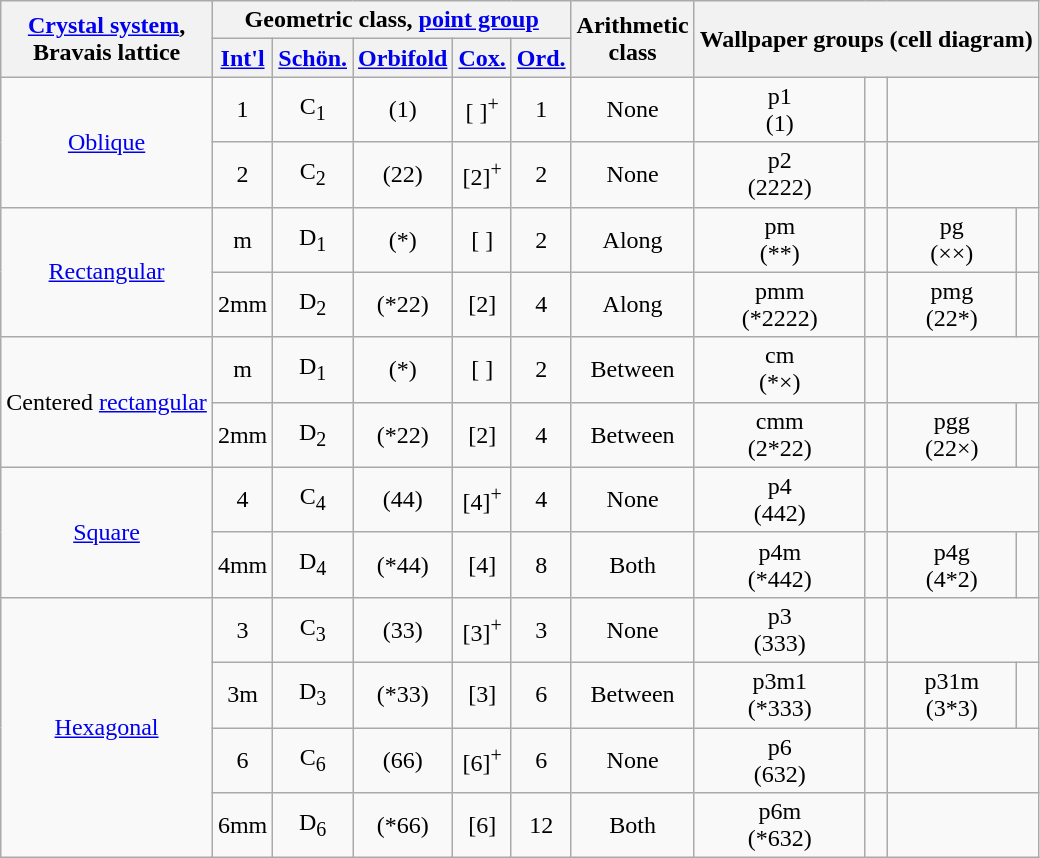<table class="wikitable">
<tr>
<th rowspan=2><a href='#'>Crystal system</a>, <br>Bravais lattice</th>
<th colspan=5>Geometric class, <a href='#'>point group</a></th>
<th rowspan=2>Arithmetic <br>class</th>
<th rowspan=2 colspan=4>Wallpaper groups (cell diagram)</th>
</tr>
<tr align=center>
<th><a href='#'>Int'l</a></th>
<th><a href='#'>Schön.</a></th>
<th><a href='#'>Orbifold</a></th>
<th><a href='#'>Cox.</a></th>
<th><a href='#'>Ord.</a></th>
</tr>
<tr align=center>
<td rowspan=2><a href='#'>Oblique</a><br></td>
<td>1</td>
<td>C<sub>1</sub></td>
<td>(1)</td>
<td>[ ]<sup>+</sup></td>
<td>1</td>
<td>None</td>
<td>p1<br>(1)</td>
<td></td>
<td colspan=2> </td>
</tr>
<tr align=center>
<td>2</td>
<td>C<sub>2</sub></td>
<td>(22)</td>
<td>[2]<sup>+</sup></td>
<td>2</td>
<td>None</td>
<td>p2<br>(2222)</td>
<td></td>
<td colspan=2> </td>
</tr>
<tr align=center>
<td rowspan=2><a href='#'>Rectangular</a><br></td>
<td>m</td>
<td>D<sub>1</sub></td>
<td>(*)</td>
<td>[ ]</td>
<td>2</td>
<td>Along</td>
<td>pm<br>(**)</td>
<td></td>
<td>pg<br>(××)</td>
<td></td>
</tr>
<tr align=center>
<td>2mm</td>
<td>D<sub>2</sub></td>
<td>(*22)</td>
<td>[2]</td>
<td>4</td>
<td>Along</td>
<td>pmm<br>(*2222)</td>
<td></td>
<td>pmg<br>(22*)</td>
<td></td>
</tr>
<tr align=center>
<td rowspan=2>Centered <a href='#'>rectangular</a><br></td>
<td>m</td>
<td>D<sub>1</sub></td>
<td>(*)</td>
<td>[ ]</td>
<td>2</td>
<td>Between</td>
<td>cm<br>(*×)</td>
<td></td>
<td colspan=2> </td>
</tr>
<tr align=center>
<td>2mm</td>
<td>D<sub>2</sub></td>
<td>(*22)</td>
<td>[2]</td>
<td>4</td>
<td>Between</td>
<td>cmm<br>(2*22)</td>
<td></td>
<td>pgg<br>(22×)</td>
<td></td>
</tr>
<tr align=center>
<td rowspan=2><a href='#'>Square</a><br></td>
<td>4</td>
<td>C<sub>4</sub></td>
<td>(44)</td>
<td>[4]<sup>+</sup></td>
<td>4</td>
<td>None</td>
<td>p4<br>(442)</td>
<td></td>
<td colspan=2> </td>
</tr>
<tr align=center>
<td>4mm</td>
<td>D<sub>4</sub></td>
<td>(*44)</td>
<td>[4]</td>
<td>8</td>
<td>Both</td>
<td>p4m<br>(*442)</td>
<td></td>
<td>p4g<br>(4*2)</td>
<td></td>
</tr>
<tr align=center>
<td rowspan=4><a href='#'>Hexagonal</a><br></td>
<td>3</td>
<td>C<sub>3</sub></td>
<td>(33)</td>
<td>[3]<sup>+</sup></td>
<td>3</td>
<td>None</td>
<td>p3<br>(333)</td>
<td></td>
<td colspan=2> </td>
</tr>
<tr align=center>
<td>3m</td>
<td>D<sub>3</sub></td>
<td>(*33)</td>
<td>[3]</td>
<td>6</td>
<td>Between</td>
<td>p3m1<br>(*333)</td>
<td></td>
<td>p31m<br>(3*3)</td>
<td></td>
</tr>
<tr align=center>
<td>6</td>
<td>C<sub>6</sub></td>
<td>(66)</td>
<td>[6]<sup>+</sup></td>
<td>6</td>
<td>None</td>
<td>p6<br>(632)</td>
<td></td>
<td colspan=2> </td>
</tr>
<tr align=center>
<td>6mm</td>
<td>D<sub>6</sub></td>
<td>(*66)</td>
<td>[6]</td>
<td>12</td>
<td>Both</td>
<td>p6m<br>(*632)</td>
<td></td>
<td colspan=2> </td>
</tr>
</table>
